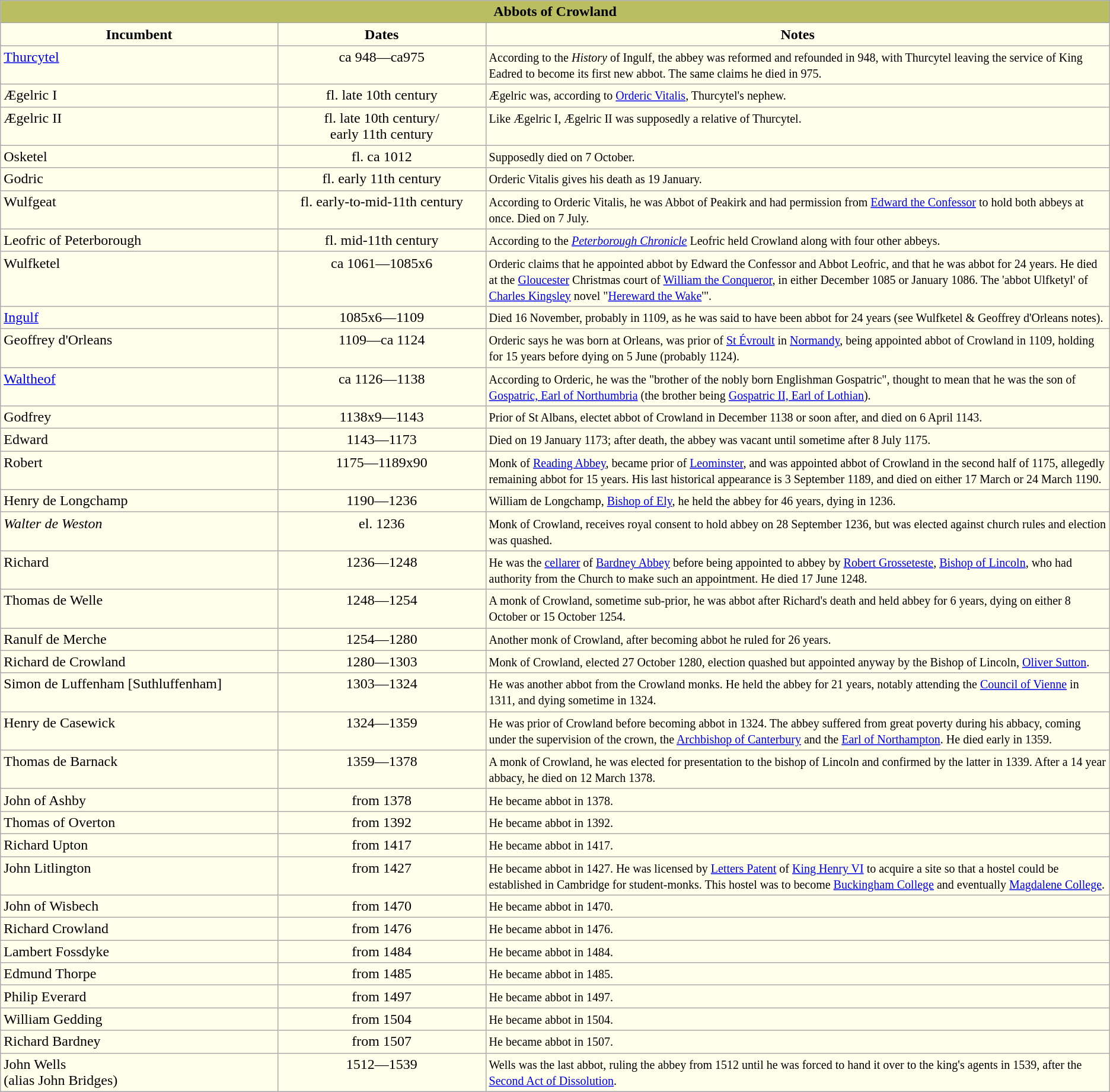<table class="wikitable">
<tr>
<th style="background-color:#BABE60" colspan="5">Abbots of Crowland</th>
</tr>
<tr align=left>
<th style="background-color:#ffffec" width="20%">Incumbent</th>
<th style="background-color:#ffffec" width="15%">Dates</th>
<th style="background-color:#ffffec" width="45%">Notes</th>
</tr>
<tr valign=top bgcolor="#ffffec">
<td><a href='#'>Thurcytel</a></td>
<td align=center>ca 948—ca975</td>
<td><small>According to the <em>History</em> of Ingulf, the abbey was reformed and refounded in 948, with Thurcytel leaving the service of King Eadred to become its first new abbot. The same claims he died in 975.</small></td>
</tr>
<tr valign=top bgcolor="#ffffec">
<td>Ægelric I</td>
<td align=center>fl. late 10th century</td>
<td><small>Ægelric was, according to <a href='#'>Orderic Vitalis</a>, Thurcytel's nephew. </small></td>
</tr>
<tr valign=top bgcolor="#ffffec">
<td>Ægelric II</td>
<td align=center>fl. late 10th century/<br>early 11th century</td>
<td><small>Like Ægelric I, Ægelric II was supposedly a relative of Thurcytel.</small></td>
</tr>
<tr valign=top bgcolor="#ffffec">
<td>Osketel</td>
<td align=center>fl. ca 1012</td>
<td><small>Supposedly died on 7 October.</small></td>
</tr>
<tr valign=top bgcolor="#ffffec">
<td>Godric</td>
<td align=center>fl. early 11th century</td>
<td><small>Orderic Vitalis gives his death as 19 January.</small></td>
</tr>
<tr valign=top bgcolor="#ffffec">
<td>Wulfgeat</td>
<td align=center>fl. early-to-mid-11th century</td>
<td><small>According to Orderic Vitalis, he was Abbot of Peakirk and had permission from <a href='#'>Edward the Confessor</a> to hold both abbeys at once. Died on 7 July.</small></td>
</tr>
<tr valign=top bgcolor="#ffffec">
<td>Leofric of Peterborough</td>
<td align=center>fl. mid-11th century</td>
<td><small>According to the <em><a href='#'>Peterborough Chronicle</a></em> Leofric held Crowland along with four other abbeys. </small></td>
</tr>
<tr valign=top bgcolor="#ffffec">
<td>Wulfketel</td>
<td align=center>ca 1061—1085x6</td>
<td><small>Orderic claims that he appointed abbot by Edward the Confessor and Abbot Leofric, and that he was abbot for 24 years.  He died at the <a href='#'>Gloucester</a> Christmas court of <a href='#'>William the Conqueror</a>, in either December 1085 or January 1086. The 'abbot Ulfketyl' of <a href='#'>Charles Kingsley</a> novel "<a href='#'>Hereward the Wake</a>'".</small></td>
</tr>
<tr valign=top bgcolor="#ffffec">
<td><a href='#'>Ingulf</a></td>
<td align=center>1085x6—1109</td>
<td><small>Died 16 November, probably in 1109, as he was said to have been abbot for 24 years (see Wulfketel & Geoffrey d'Orleans notes). </small></td>
</tr>
<tr valign=top bgcolor="#ffffec">
<td>Geoffrey d'Orleans</td>
<td align=center>1109—ca 1124</td>
<td><small>Orderic says he was born at Orleans, was prior of <a href='#'>St Évroult</a> in <a href='#'>Normandy</a>, being appointed abbot of Crowland in 1109, holding for 15 years before dying on 5 June (probably 1124). </small></td>
</tr>
<tr valign=top bgcolor="#ffffec">
<td><a href='#'>Waltheof</a></td>
<td align=center>ca 1126—1138</td>
<td><small>According to Orderic, he was the "brother of the nobly born Englishman Gospatric", thought to mean that he was the son of <a href='#'>Gospatric, Earl of Northumbria</a>  (the brother being <a href='#'>Gospatric II, Earl of Lothian</a>).</small></td>
</tr>
<tr valign=top bgcolor="#ffffec">
<td>Godfrey</td>
<td align=center>1138x9—1143</td>
<td><small>Prior of St Albans, electet abbot of Crowland in December 1138 or soon after, and died on 6 April 1143.</small></td>
</tr>
<tr valign=top bgcolor="#ffffec">
<td>Edward</td>
<td align=center>1143—1173</td>
<td><small>Died on 19 January 1173; after death, the abbey was vacant until sometime after 8 July 1175.</small></td>
</tr>
<tr valign=top bgcolor="#ffffec">
<td>Robert</td>
<td align=center>1175—1189x90</td>
<td><small>Monk of <a href='#'>Reading Abbey</a>, became prior of <a href='#'>Leominster</a>, and was appointed abbot of Crowland in the second half of 1175, allegedly remaining abbot for 15 years. His last historical appearance is 3 September 1189, and died on either 17 March or 24 March 1190. </small></td>
</tr>
<tr valign=top bgcolor="#ffffec">
<td>Henry de Longchamp</td>
<td align=center>1190—1236</td>
<td><small>William de Longchamp, <a href='#'>Bishop of Ely</a>, he held the abbey for 46 years, dying in 1236.</small></td>
</tr>
<tr valign=top bgcolor="#ffffec">
<td><em>Walter de Weston</em></td>
<td align=center>el. 1236</td>
<td><small>Monk of Crowland, receives royal consent to hold abbey on 28 September 1236, but was elected against church rules and election was quashed. </small></td>
</tr>
<tr valign=top bgcolor="#ffffec">
<td>Richard</td>
<td align=center>1236—1248</td>
<td><small>He was the <a href='#'>cellarer</a> of <a href='#'>Bardney Abbey</a> before being appointed to abbey by <a href='#'>Robert Grosseteste</a>, <a href='#'>Bishop of Lincoln</a>, who had authority from the Church to make such an appointment. He died 17 June 1248.</small></td>
</tr>
<tr valign=top bgcolor="#ffffec">
<td>Thomas de Welle</td>
<td align=center>1248—1254</td>
<td><small>A monk of Crowland, sometime sub-prior, he was abbot after Richard's death and held abbey for 6 years, dying on either 8 October or 15 October 1254.</small></td>
</tr>
<tr valign=top bgcolor="#ffffec">
<td>Ranulf de Merche</td>
<td align=center>1254—1280</td>
<td><small>Another monk of Crowland, after becoming abbot he ruled for 26 years. </small></td>
</tr>
<tr valign=top bgcolor="#ffffec">
<td>Richard de Crowland</td>
<td align=center>1280—1303</td>
<td><small>Monk of Crowland, elected 27 October 1280, election quashed but appointed anyway by the Bishop of Lincoln, <a href='#'>Oliver Sutton</a>.   </small></td>
</tr>
<tr valign=top bgcolor="#ffffec">
<td>Simon de Luffenham [Suthluffenham]</td>
<td align=center>1303—1324</td>
<td><small>He was another abbot from the Crowland monks. He held the abbey for 21 years, notably attending the <a href='#'>Council of Vienne</a> in 1311, and dying sometime in 1324. </small></td>
</tr>
<tr valign=top bgcolor="#ffffec">
<td>Henry de Casewick</td>
<td align=center>1324—1359</td>
<td><small>He was prior of Crowland before becoming abbot in 1324.  The abbey suffered from great poverty during his abbacy, coming under the supervision of the crown, the <a href='#'>Archbishop of Canterbury</a> and the <a href='#'>Earl of Northampton</a>.  He died early in 1359.  </small></td>
</tr>
<tr valign=top bgcolor="#ffffec">
<td>Thomas de Barnack</td>
<td align=center>1359—1378</td>
<td><small>A monk of Crowland, he was elected for presentation to the bishop of Lincoln and confirmed by the latter in 1339.  After a 14 year abbacy, he died on 12 March 1378. </small></td>
</tr>
<tr valign=top bgcolor="#ffffec">
<td>John of Ashby</td>
<td align=center>from 1378</td>
<td><small>He became abbot in 1378.</small></td>
</tr>
<tr valign=top bgcolor="#ffffec">
<td>Thomas of Overton</td>
<td align=center>from 1392</td>
<td><small>He became abbot in 1392.</small></td>
</tr>
<tr valign=top bgcolor="#ffffec">
<td>Richard Upton</td>
<td align=center>from 1417</td>
<td><small>He became abbot in 1417.</small></td>
</tr>
<tr valign=top bgcolor="#ffffec">
<td>John Litlington</td>
<td align=center>from 1427</td>
<td><small>He became abbot in 1427. He was licensed by <a href='#'>Letters Patent</a> of <a href='#'>King Henry VI</a> to acquire a site so that a hostel could be established in Cambridge for student-monks. This hostel was to become <a href='#'>Buckingham College</a> and eventually <a href='#'>Magdalene College</a>.</small></td>
</tr>
<tr valign=top bgcolor="#ffffec">
<td>John of Wisbech</td>
<td align=center>from 1470</td>
<td><small>He became abbot in 1470.</small></td>
</tr>
<tr valign=top bgcolor="#ffffec">
<td>Richard Crowland</td>
<td align=center>from 1476</td>
<td><small>He became abbot in 1476.</small></td>
</tr>
<tr valign=top bgcolor="#ffffec">
<td>Lambert Fossdyke</td>
<td align=center>from 1484</td>
<td><small>He became abbot in 1484.</small></td>
</tr>
<tr valign=top bgcolor="#ffffec">
<td>Edmund Thorpe</td>
<td align=center>from 1485</td>
<td><small>He became abbot in 1485.</small></td>
</tr>
<tr valign=top bgcolor="#ffffec">
<td>Philip Everard</td>
<td align=center>from 1497</td>
<td><small>He became abbot in 1497.</small></td>
</tr>
<tr valign=top bgcolor="#ffffec">
<td>William Gedding</td>
<td align=center>from 1504</td>
<td><small>He became abbot in 1504.</small></td>
</tr>
<tr valign=top bgcolor="#ffffec">
<td>Richard Bardney</td>
<td align=center>from 1507</td>
<td><small>He became abbot in 1507.</small></td>
</tr>
<tr valign=top bgcolor="#ffffec">
<td>John Wells <br>(alias John Bridges)</td>
<td align=center>1512—1539</td>
<td><small>Wells was the last abbot, ruling the abbey from 1512 until he was forced to hand it over to the king's agents in 1539, after the <a href='#'>Second Act of Dissolution</a>.</small></td>
</tr>
</table>
